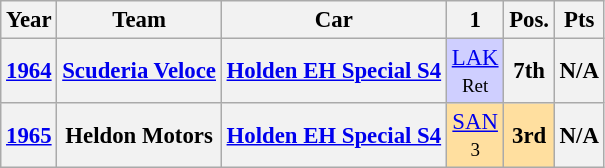<table class="wikitable" style="text-align:center; font-size:95%">
<tr>
<th>Year</th>
<th>Team</th>
<th>Car</th>
<th>1</th>
<th>Pos.</th>
<th>Pts</th>
</tr>
<tr>
<th><a href='#'>1964</a></th>
<th><a href='#'>Scuderia Veloce</a></th>
<th><a href='#'>Holden EH Special S4</a></th>
<td style="background:#CFCFFF;"><a href='#'>LAK</a><br><small>Ret</small></td>
<th>7th</th>
<th>N/A</th>
</tr>
<tr>
<th><a href='#'>1965</a></th>
<th>Heldon Motors</th>
<th><a href='#'>Holden EH Special S4</a></th>
<td style="background:#FFDF9F;"><a href='#'>SAN</a><br><small>3</small></td>
<td style="background:#FFDF9F;"><strong>3rd</strong></td>
<th>N/A</th>
</tr>
</table>
